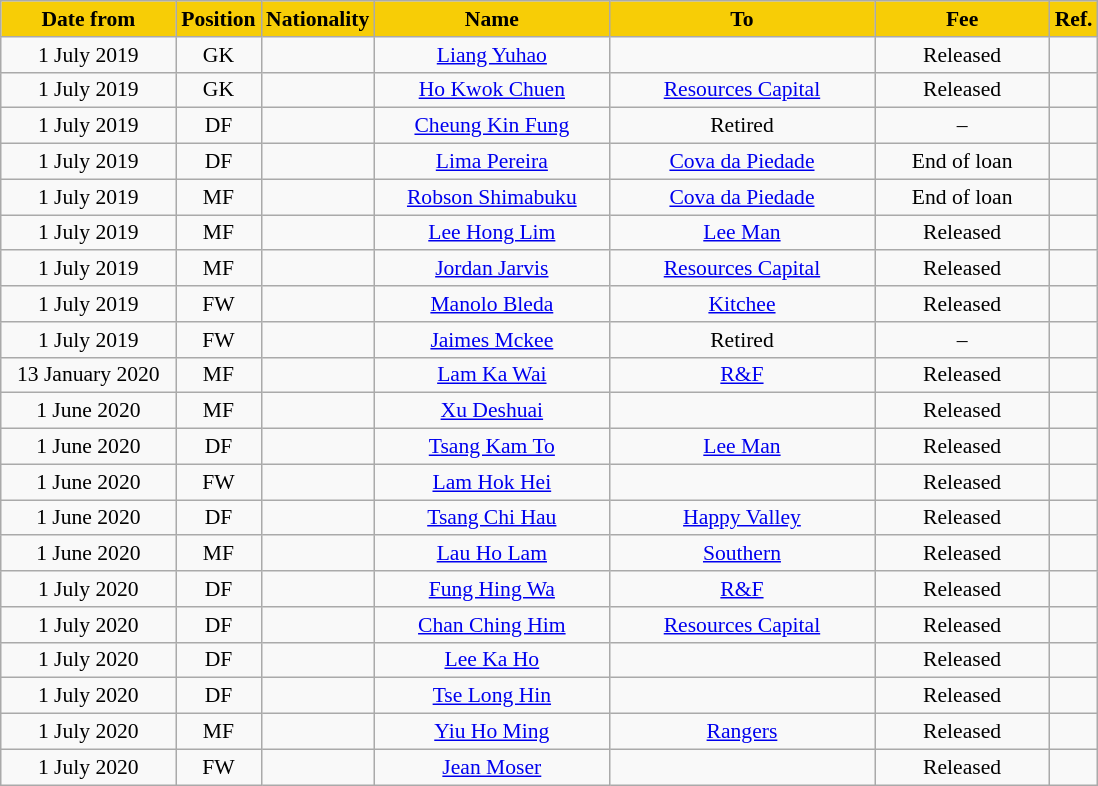<table class="wikitable"  style="text-align:center; font-size:90%;">
<tr>
<th style="background:#f7cd06; color:#000000; width:110px;">Date from</th>
<th style="background:#f7cd06; color:#000000; width:50px;">Position</th>
<th style="background:#f7cd06; color:#000000; width:50px;">Nationality</th>
<th style="background:#f7cd06; color:#000000; width:150px;">Name</th>
<th style="background:#f7cd06; color:#000000; width:170px;">To</th>
<th style="background:#f7cd06; color:#000000; width:110px;">Fee</th>
<th style="background:#f7cd06; color:#000000; width:25px;">Ref.</th>
</tr>
<tr>
<td>1 July 2019</td>
<td>GK</td>
<td></td>
<td><a href='#'>Liang Yuhao</a></td>
<td></td>
<td>Released</td>
<td></td>
</tr>
<tr>
<td>1 July 2019</td>
<td>GK</td>
<td></td>
<td><a href='#'>Ho Kwok Chuen</a></td>
<td><a href='#'>Resources Capital</a></td>
<td>Released</td>
<td></td>
</tr>
<tr>
<td>1 July 2019</td>
<td>DF</td>
<td></td>
<td><a href='#'>Cheung Kin Fung</a></td>
<td>Retired</td>
<td>–</td>
<td></td>
</tr>
<tr>
<td>1 July 2019</td>
<td>DF</td>
<td></td>
<td><a href='#'>Lima Pereira</a></td>
<td> <a href='#'>Cova da Piedade</a></td>
<td>End of loan</td>
<td></td>
</tr>
<tr>
<td>1 July 2019</td>
<td>MF</td>
<td></td>
<td><a href='#'>Robson Shimabuku</a></td>
<td> <a href='#'>Cova da Piedade</a></td>
<td>End of loan</td>
<td></td>
</tr>
<tr>
<td>1 July 2019</td>
<td>MF</td>
<td></td>
<td><a href='#'>Lee Hong Lim</a></td>
<td><a href='#'>Lee Man</a></td>
<td>Released</td>
<td></td>
</tr>
<tr>
<td>1 July 2019</td>
<td>MF</td>
<td> </td>
<td><a href='#'>Jordan Jarvis</a></td>
<td><a href='#'>Resources Capital</a></td>
<td>Released</td>
<td></td>
</tr>
<tr>
<td>1 July 2019</td>
<td>FW</td>
<td></td>
<td><a href='#'>Manolo Bleda</a></td>
<td><a href='#'>Kitchee</a></td>
<td>Released</td>
<td></td>
</tr>
<tr>
<td>1 July 2019</td>
<td>FW</td>
<td></td>
<td><a href='#'>Jaimes Mckee</a></td>
<td>Retired</td>
<td>–</td>
<td></td>
</tr>
<tr>
<td>13 January 2020</td>
<td>MF</td>
<td></td>
<td><a href='#'>Lam Ka Wai</a></td>
<td><a href='#'>R&F</a></td>
<td>Released</td>
<td></td>
</tr>
<tr>
<td>1 June 2020</td>
<td>MF</td>
<td></td>
<td><a href='#'>Xu Deshuai</a></td>
<td></td>
<td>Released</td>
<td></td>
</tr>
<tr>
<td>1 June 2020</td>
<td>DF</td>
<td></td>
<td><a href='#'>Tsang Kam To</a></td>
<td><a href='#'>Lee Man</a></td>
<td>Released</td>
<td></td>
</tr>
<tr>
<td>1 June 2020</td>
<td>FW</td>
<td></td>
<td><a href='#'>Lam Hok Hei</a></td>
<td></td>
<td>Released</td>
<td></td>
</tr>
<tr>
<td>1 June 2020</td>
<td>DF</td>
<td></td>
<td><a href='#'>Tsang Chi Hau</a></td>
<td><a href='#'>Happy Valley</a></td>
<td>Released</td>
<td></td>
</tr>
<tr>
<td>1 June 2020</td>
<td>MF</td>
<td></td>
<td><a href='#'>Lau Ho Lam</a></td>
<td><a href='#'>Southern</a></td>
<td>Released</td>
<td></td>
</tr>
<tr>
<td>1 July 2020</td>
<td>DF</td>
<td></td>
<td><a href='#'>Fung Hing Wa</a></td>
<td><a href='#'>R&F</a></td>
<td>Released</td>
<td></td>
</tr>
<tr>
<td>1 July 2020</td>
<td>DF</td>
<td></td>
<td><a href='#'>Chan Ching Him</a></td>
<td><a href='#'>Resources Capital</a></td>
<td>Released</td>
<td></td>
</tr>
<tr>
<td>1 July 2020</td>
<td>DF</td>
<td></td>
<td><a href='#'>Lee Ka Ho</a></td>
<td></td>
<td>Released</td>
<td></td>
</tr>
<tr>
<td>1 July 2020</td>
<td>DF</td>
<td></td>
<td><a href='#'>Tse Long Hin</a></td>
<td></td>
<td>Released</td>
<td></td>
</tr>
<tr>
<td>1 July 2020</td>
<td>MF</td>
<td></td>
<td><a href='#'>Yiu Ho Ming</a></td>
<td><a href='#'>Rangers</a></td>
<td>Released</td>
<td></td>
</tr>
<tr>
<td>1 July 2020</td>
<td>FW</td>
<td></td>
<td><a href='#'>Jean Moser</a></td>
<td></td>
<td>Released</td>
<td></td>
</tr>
</table>
